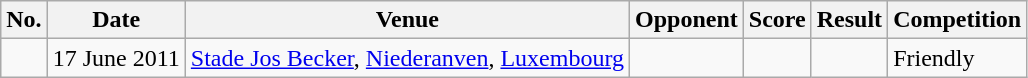<table class="wikitable">
<tr>
<th>No.</th>
<th>Date</th>
<th>Venue</th>
<th>Opponent</th>
<th>Score</th>
<th>Result</th>
<th>Competition</th>
</tr>
<tr>
<td></td>
<td>17 June 2011</td>
<td><a href='#'>Stade Jos Becker</a>, <a href='#'>Niederanven</a>, <a href='#'>Luxembourg</a></td>
<td></td>
<td></td>
<td></td>
<td>Friendly</td>
</tr>
</table>
